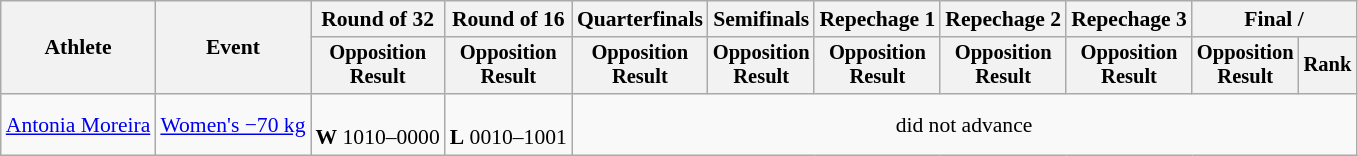<table class="wikitable" style="font-size:90%">
<tr>
<th rowspan="2">Athlete</th>
<th rowspan="2">Event</th>
<th>Round of 32</th>
<th>Round of 16</th>
<th>Quarterfinals</th>
<th>Semifinals</th>
<th>Repechage 1</th>
<th>Repechage 2</th>
<th>Repechage 3</th>
<th colspan=2>Final / </th>
</tr>
<tr style="font-size:95%">
<th>Opposition<br>Result</th>
<th>Opposition<br>Result</th>
<th>Opposition<br>Result</th>
<th>Opposition<br>Result</th>
<th>Opposition<br>Result</th>
<th>Opposition<br>Result</th>
<th>Opposition<br>Result</th>
<th>Opposition<br>Result</th>
<th>Rank</th>
</tr>
<tr align=center>
<td align=left><a href='#'>Antonia Moreira</a></td>
<td align=left><a href='#'>Women's −70 kg</a></td>
<td><br><strong>W</strong> 1010–0000</td>
<td><br><strong>L</strong> 0010–1001</td>
<td colspan=7>did not advance</td>
</tr>
</table>
